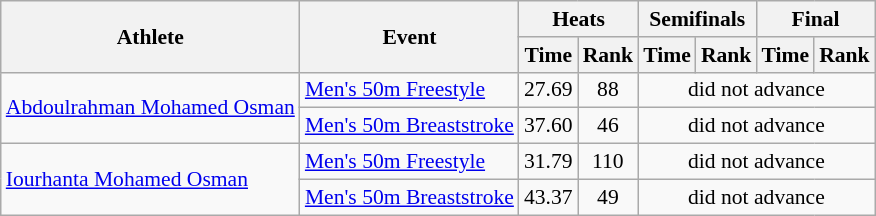<table class=wikitable style="font-size:90%">
<tr>
<th rowspan="2">Athlete</th>
<th rowspan="2">Event</th>
<th colspan="2">Heats</th>
<th colspan="2">Semifinals</th>
<th colspan="2">Final</th>
</tr>
<tr>
<th>Time</th>
<th>Rank</th>
<th>Time</th>
<th>Rank</th>
<th>Time</th>
<th>Rank</th>
</tr>
<tr>
<td rowspan="2"><a href='#'>Abdoulrahman Mohamed Osman</a></td>
<td><a href='#'>Men's 50m Freestyle</a></td>
<td align=center>27.69</td>
<td align=center>88</td>
<td align=center colspan=4>did not advance</td>
</tr>
<tr>
<td><a href='#'>Men's 50m Breaststroke</a></td>
<td align=center>37.60</td>
<td align=center>46</td>
<td align=center colspan=4>did not advance</td>
</tr>
<tr>
<td rowspan="2"><a href='#'>Iourhanta Mohamed Osman</a></td>
<td><a href='#'>Men's 50m Freestyle</a></td>
<td align=center>31.79</td>
<td align=center>110</td>
<td align=center colspan=4>did not advance</td>
</tr>
<tr>
<td><a href='#'>Men's 50m Breaststroke</a></td>
<td align=center>43.37</td>
<td align=center>49</td>
<td align=center colspan=4>did not advance</td>
</tr>
</table>
